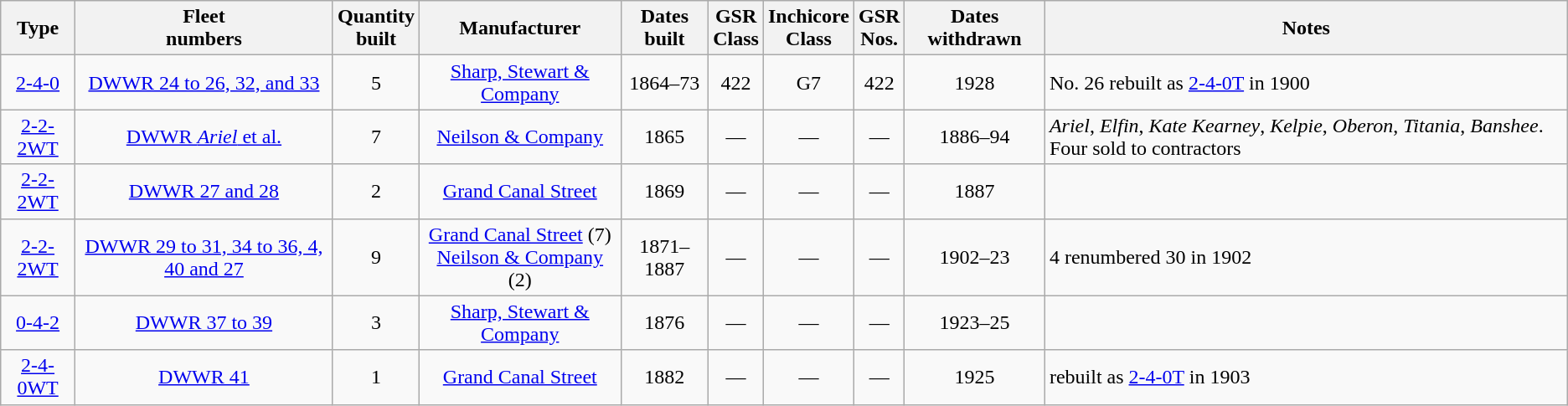<table class=wikitable style=text-align:center>
<tr>
<th>Type</th>
<th>Fleet<br>numbers</th>
<th>Quantity<br>built</th>
<th>Manufacturer</th>
<th>Dates<br>built</th>
<th>GSR<br>Class</th>
<th>Inchicore<br>Class</th>
<th>GSR<br>Nos.</th>
<th>Dates withdrawn</th>
<th>Notes</th>
</tr>
<tr>
<td><a href='#'>2-4-0</a></td>
<td><a href='#'>DWWR 24 to 26, 32, and 33</a></td>
<td>5</td>
<td><a href='#'>Sharp, Stewart & Company</a></td>
<td>1864–73</td>
<td>422</td>
<td>G7</td>
<td>422</td>
<td>1928</td>
<td align=left>No. 26 rebuilt as <a href='#'>2-4-0T</a> in 1900</td>
</tr>
<tr>
<td><a href='#'>2-2-2WT</a></td>
<td><a href='#'>DWWR <em>Ariel</em> et al.</a></td>
<td>7</td>
<td><a href='#'>Neilson & Company</a></td>
<td>1865</td>
<td>—</td>
<td>—</td>
<td>—</td>
<td>1886–94</td>
<td align=left><em>Ariel</em>, <em>Elfin</em>, <em>Kate Kearney</em>, <em>Kelpie</em>, <em>Oberon</em>, <em>Titania</em>, <em>Banshee</em>.  Four sold to contractors</td>
</tr>
<tr>
<td><a href='#'>2-2-2WT</a></td>
<td><a href='#'>DWWR 27 and 28</a></td>
<td>2</td>
<td><a href='#'>Grand Canal Street</a></td>
<td>1869</td>
<td>—</td>
<td>—</td>
<td>—</td>
<td>1887</td>
<td align=left></td>
</tr>
<tr>
<td><a href='#'>2-2-2WT</a></td>
<td><a href='#'>DWWR 29 to 31, 34 to 36, 4, 40 and 27</a></td>
<td>9</td>
<td><a href='#'>Grand Canal Street</a> (7)<br><a href='#'>Neilson & Company</a> (2)</td>
<td>1871–1887</td>
<td>—</td>
<td>—</td>
<td>—</td>
<td>1902–23</td>
<td align=left>4 renumbered 30 in 1902</td>
</tr>
<tr>
<td><a href='#'>0-4-2</a></td>
<td><a href='#'>DWWR 37 to 39</a></td>
<td>3</td>
<td><a href='#'>Sharp, Stewart & Company</a></td>
<td>1876</td>
<td>—</td>
<td>—</td>
<td>—</td>
<td>1923–25</td>
<td align=left></td>
</tr>
<tr>
<td><a href='#'>2-4-0WT</a></td>
<td><a href='#'>DWWR 41</a></td>
<td>1</td>
<td><a href='#'>Grand Canal Street</a></td>
<td>1882</td>
<td>—</td>
<td>—</td>
<td>—</td>
<td>1925</td>
<td align=left>rebuilt as <a href='#'>2-4-0T</a> in 1903</td>
</tr>
</table>
